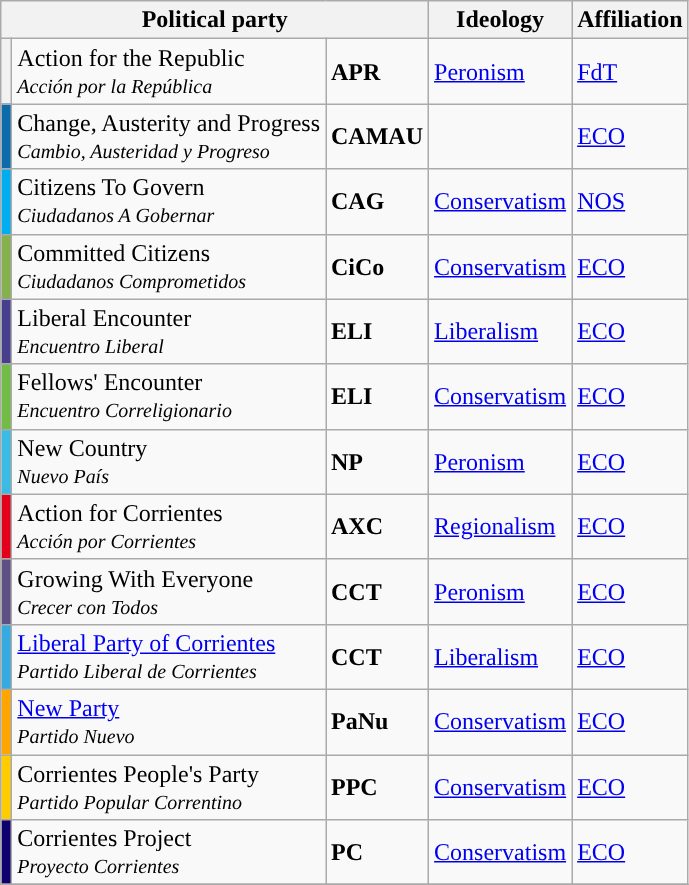<table class="wikitable">
<tr>
<th colspan=3>Political party</th>
<th>Ideology</th>
<th>Affiliation</th>
</tr>
<tr>
<th style="background:"></th>
<td>Action for the Republic<br><small><em>Acción por la República</em></small></td>
<td><strong>APR</strong></td>
<td><a href='#'>Peronism</a></td>
<td><a href='#'>FdT</a></td>
</tr>
<tr>
<th style="background:#0c6cab;"></th>
<td>Change, Austerity and Progress<br><small><em>Cambio, Austeridad y Progreso</em></small></td>
<td><strong>CAMAU</strong></td>
<td></td>
<td><a href='#'>ECO</a></td>
</tr>
<tr>
<th style="background:#00adf1;"></th>
<td>Citizens To Govern<br><small><em>Ciudadanos A Gobernar</em></small></td>
<td><strong>CAG</strong></td>
<td><a href='#'>Conservatism</a></td>
<td><a href='#'>NOS</a></td>
</tr>
<tr>
<th style="background:#84b04e;"></th>
<td>Committed Citizens<br><small><em>Ciudadanos Comprometidos</em></small></td>
<td><strong>CiCo</strong></td>
<td><a href='#'>Conservatism</a></td>
<td><a href='#'>ECO</a></td>
</tr>
<tr>
<th style="background:#473e8e;"></th>
<td>Liberal Encounter<br><small><em>Encuentro Liberal</em></small></td>
<td><strong>ELI</strong></td>
<td><a href='#'>Liberalism</a></td>
<td><a href='#'>ECO</a></td>
</tr>
<tr>
<th style="background:#72bb45;"></th>
<td>Fellows' Encounter<br><small><em>Encuentro Correligionario</em></small></td>
<td><strong>ELI</strong></td>
<td><a href='#'>Conservatism</a></td>
<td><a href='#'>ECO</a></td>
</tr>
<tr>
<th style="background:#3abbe5;"></th>
<td>New Country<br><small><em>Nuevo País</em></small></td>
<td><strong>NP</strong></td>
<td><a href='#'>Peronism</a></td>
<td><a href='#'>ECO</a></td>
</tr>
<tr>
<th style="background:#e3001b;"></th>
<td>Action for Corrientes<br><small><em>Acción por Corrientes</em></small></td>
<td><strong>AXC</strong></td>
<td><a href='#'>Regionalism</a></td>
<td><a href='#'>ECO</a></td>
</tr>
<tr>
<th style="background:#5f5083;"></th>
<td>Growing With Everyone<br><small><em>Crecer con Todos</em></small></td>
<td><strong>CCT</strong></td>
<td><a href='#'>Peronism</a></td>
<td><a href='#'>ECO</a></td>
</tr>
<tr>
<th style="background:#35AAE0;"></th>
<td><a href='#'>Liberal Party of Corrientes</a><br><small><em>Partido Liberal de Corrientes</em></small></td>
<td><strong>CCT</strong></td>
<td><a href='#'>Liberalism</a></td>
<td><a href='#'>ECO</a></td>
</tr>
<tr>
<th style="background:orange;"></th>
<td><a href='#'>New Party</a><br><small><em>Partido Nuevo</em></small></td>
<td><strong>PaNu</strong></td>
<td><a href='#'>Conservatism</a></td>
<td><a href='#'>ECO</a></td>
</tr>
<tr>
<th style="background:#ffcc00;"></th>
<td>Corrientes People's Party<br><small><em>Partido Popular Correntino</em></small></td>
<td><strong>PPC</strong></td>
<td><a href='#'>Conservatism</a></td>
<td><a href='#'>ECO</a></td>
</tr>
<tr>
<th style="background:#10006f;"></th>
<td>Corrientes Project<br><small><em>Proyecto Corrientes</em></small></td>
<td><strong>PC</strong></td>
<td><a href='#'>Conservatism</a></td>
<td><a href='#'>ECO</a></td>
</tr>
<tr>
</tr>
</table>
